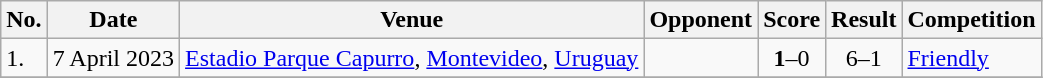<table class="wikitable">
<tr>
<th>No.</th>
<th>Date</th>
<th>Venue</th>
<th>Opponent</th>
<th>Score</th>
<th>Result</th>
<th>Competition</th>
</tr>
<tr>
<td>1.</td>
<td>7 April 2023</td>
<td><a href='#'>Estadio Parque Capurro</a>, <a href='#'>Montevideo</a>, <a href='#'>Uruguay</a></td>
<td></td>
<td align=center><strong>1</strong>–0</td>
<td align=center>6–1</td>
<td><a href='#'>Friendly</a></td>
</tr>
<tr>
</tr>
</table>
